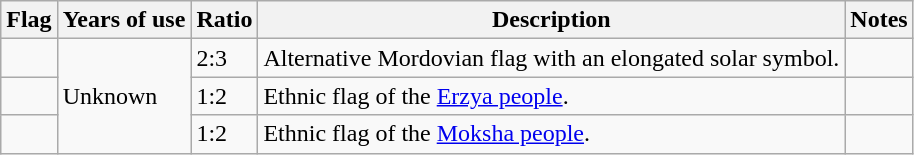<table class="wikitable">
<tr>
<th><strong>Flag</strong></th>
<th><strong>Years of use</strong></th>
<th><strong>Ratio</strong></th>
<th><strong>Description</strong></th>
<th><strong>Notes</strong></th>
</tr>
<tr>
<td></td>
<td rowspan="3">Unknown</td>
<td>2:3</td>
<td>Alternative Mordovian flag with an elongated solar symbol.</td>
<td></td>
</tr>
<tr>
<td></td>
<td>1:2</td>
<td>Ethnic flag of the <a href='#'>Erzya people</a>.</td>
<td></td>
</tr>
<tr>
<td></td>
<td>1:2</td>
<td>Ethnic flag of the <a href='#'>Moksha people</a>.</td>
<td></td>
</tr>
</table>
